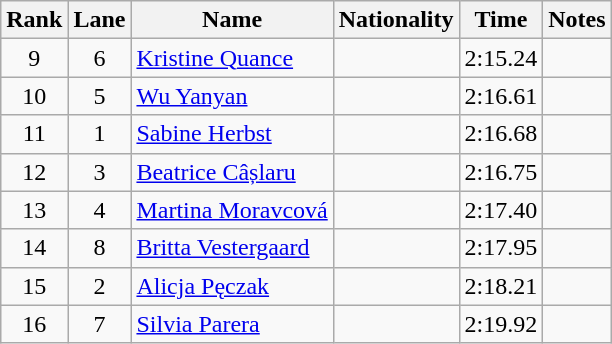<table class="wikitable sortable" style="text-align:center">
<tr>
<th>Rank</th>
<th>Lane</th>
<th>Name</th>
<th>Nationality</th>
<th>Time</th>
<th>Notes</th>
</tr>
<tr>
<td>9</td>
<td>6</td>
<td align=left><a href='#'>Kristine Quance</a></td>
<td align=left></td>
<td>2:15.24</td>
<td></td>
</tr>
<tr>
<td>10</td>
<td>5</td>
<td align=left><a href='#'>Wu Yanyan</a></td>
<td align=left></td>
<td>2:16.61</td>
<td></td>
</tr>
<tr>
<td>11</td>
<td>1</td>
<td align=left><a href='#'>Sabine Herbst</a></td>
<td align=left></td>
<td>2:16.68</td>
<td></td>
</tr>
<tr>
<td>12</td>
<td>3</td>
<td align=left><a href='#'>Beatrice Câșlaru</a></td>
<td align=left></td>
<td>2:16.75</td>
<td></td>
</tr>
<tr>
<td>13</td>
<td>4</td>
<td align=left><a href='#'>Martina Moravcová</a></td>
<td align=left></td>
<td>2:17.40</td>
<td></td>
</tr>
<tr>
<td>14</td>
<td>8</td>
<td align=left><a href='#'>Britta Vestergaard</a></td>
<td align=left></td>
<td>2:17.95</td>
<td></td>
</tr>
<tr>
<td>15</td>
<td>2</td>
<td align=left><a href='#'>Alicja Pęczak</a></td>
<td align=left></td>
<td>2:18.21</td>
<td></td>
</tr>
<tr>
<td>16</td>
<td>7</td>
<td align=left><a href='#'>Silvia Parera</a></td>
<td align=left></td>
<td>2:19.92</td>
<td></td>
</tr>
</table>
